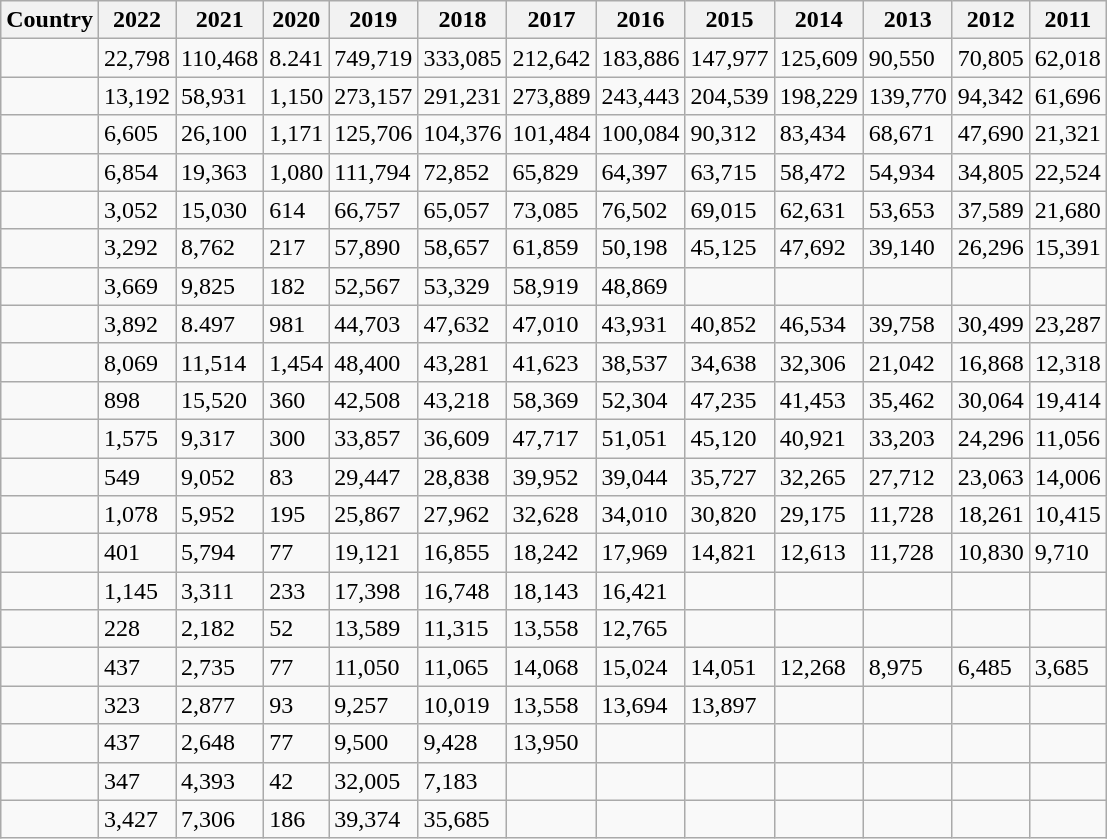<table class="wikitable sortable static-row-numbers static-row-header-text" ">
<tr>
<th>Country</th>
<th>2022</th>
<th>2021</th>
<th>2020</th>
<th>2019</th>
<th>2018</th>
<th>2017</th>
<th>2016</th>
<th>2015</th>
<th>2014</th>
<th>2013</th>
<th>2012</th>
<th>2011</th>
</tr>
<tr>
<td></td>
<td>22,798</td>
<td>110,468</td>
<td>8.241</td>
<td>749,719</td>
<td>333,085</td>
<td>212,642</td>
<td>183,886</td>
<td>147,977</td>
<td>125,609</td>
<td>90,550</td>
<td>70,805</td>
<td>62,018</td>
</tr>
<tr>
<td></td>
<td>13,192</td>
<td>58,931</td>
<td>1,150</td>
<td>273,157</td>
<td>291,231</td>
<td>273,889</td>
<td>243,443</td>
<td>204,539</td>
<td>198,229</td>
<td>139,770</td>
<td>94,342</td>
<td>61,696</td>
</tr>
<tr>
<td></td>
<td>6,605</td>
<td>26,100</td>
<td>1,171</td>
<td>125,706</td>
<td>104,376</td>
<td>101,484</td>
<td>100,084</td>
<td>90,312</td>
<td>83,434</td>
<td>68,671</td>
<td>47,690</td>
<td>21,321</td>
</tr>
<tr>
<td></td>
<td>6,854</td>
<td>19,363</td>
<td>1,080</td>
<td>111,794</td>
<td>72,852</td>
<td>65,829</td>
<td>64,397</td>
<td>63,715</td>
<td>58,472</td>
<td>54,934</td>
<td>34,805</td>
<td>22,524</td>
</tr>
<tr>
<td></td>
<td>3,052</td>
<td>15,030</td>
<td>614</td>
<td>66,757</td>
<td>65,057</td>
<td>73,085</td>
<td>76,502</td>
<td>69,015</td>
<td>62,631</td>
<td>53,653</td>
<td>37,589</td>
<td>21,680</td>
</tr>
<tr>
<td></td>
<td>3,292</td>
<td>8,762</td>
<td>217</td>
<td>57,890</td>
<td>58,657</td>
<td>61,859</td>
<td>50,198</td>
<td>45,125</td>
<td>47,692</td>
<td>39,140</td>
<td>26,296</td>
<td>15,391</td>
</tr>
<tr>
<td></td>
<td>3,669</td>
<td>9,825</td>
<td>182</td>
<td>52,567</td>
<td>53,329</td>
<td>58,919</td>
<td>48,869</td>
<td></td>
<td></td>
<td></td>
<td></td>
<td></td>
</tr>
<tr>
<td></td>
<td>3,892</td>
<td>8.497</td>
<td>981</td>
<td>44,703</td>
<td>47,632</td>
<td>47,010</td>
<td>43,931</td>
<td>40,852</td>
<td>46,534</td>
<td>39,758</td>
<td>30,499</td>
<td>23,287</td>
</tr>
<tr>
<td></td>
<td>8,069</td>
<td>11,514</td>
<td>1,454</td>
<td>48,400</td>
<td>43,281</td>
<td>41,623</td>
<td>38,537</td>
<td>34,638</td>
<td>32,306</td>
<td>21,042</td>
<td>16,868</td>
<td>12,318</td>
</tr>
<tr>
<td></td>
<td>898</td>
<td>15,520</td>
<td>360</td>
<td>42,508</td>
<td>43,218</td>
<td>58,369</td>
<td>52,304</td>
<td>47,235</td>
<td>41,453</td>
<td>35,462</td>
<td>30,064</td>
<td>19,414</td>
</tr>
<tr>
<td></td>
<td>1,575</td>
<td>9,317</td>
<td>300</td>
<td>33,857</td>
<td>36,609</td>
<td>47,717</td>
<td>51,051</td>
<td>45,120</td>
<td>40,921</td>
<td>33,203</td>
<td>24,296</td>
<td>11,056</td>
</tr>
<tr>
<td></td>
<td>549</td>
<td>9,052</td>
<td>83</td>
<td>29,447</td>
<td>28,838</td>
<td>39,952</td>
<td>39,044</td>
<td>35,727</td>
<td>32,265</td>
<td>27,712</td>
<td>23,063</td>
<td>14,006</td>
</tr>
<tr>
<td></td>
<td>1,078</td>
<td>5,952</td>
<td>195</td>
<td>25,867</td>
<td>27,962</td>
<td>32,628</td>
<td>34,010</td>
<td>30,820</td>
<td>29,175</td>
<td>11,728</td>
<td>18,261</td>
<td>10,415</td>
</tr>
<tr>
<td></td>
<td>401</td>
<td>5,794</td>
<td>77</td>
<td>19,121</td>
<td>16,855</td>
<td>18,242</td>
<td>17,969</td>
<td>14,821</td>
<td>12,613</td>
<td>11,728</td>
<td>10,830</td>
<td>9,710</td>
</tr>
<tr>
<td></td>
<td>1,145</td>
<td>3,311</td>
<td>233</td>
<td>17,398</td>
<td>16,748</td>
<td>18,143</td>
<td>16,421</td>
<td></td>
<td></td>
<td></td>
<td></td>
<td></td>
</tr>
<tr>
<td></td>
<td>228</td>
<td>2,182</td>
<td>52</td>
<td>13,589</td>
<td>11,315</td>
<td>13,558</td>
<td>12,765</td>
<td></td>
<td></td>
<td></td>
<td></td>
<td></td>
</tr>
<tr>
<td></td>
<td>437</td>
<td>2,735</td>
<td>77</td>
<td>11,050</td>
<td>11,065</td>
<td>14,068</td>
<td>15,024</td>
<td>14,051</td>
<td>12,268</td>
<td>8,975</td>
<td>6,485</td>
<td>3,685</td>
</tr>
<tr>
<td></td>
<td>323</td>
<td>2,877</td>
<td>93</td>
<td>9,257</td>
<td>10,019</td>
<td>13,558</td>
<td>13,694</td>
<td>13,897</td>
<td></td>
<td></td>
<td></td>
<td></td>
</tr>
<tr>
<td></td>
<td>437</td>
<td>2,648</td>
<td>77</td>
<td>9,500</td>
<td>9,428</td>
<td>13,950</td>
<td></td>
<td></td>
<td></td>
<td></td>
<td></td>
<td></td>
</tr>
<tr>
<td></td>
<td>347</td>
<td>4,393</td>
<td>42</td>
<td>32,005</td>
<td>7,183</td>
<td></td>
<td></td>
<td></td>
<td></td>
<td></td>
<td></td>
<td></td>
</tr>
<tr>
<td></td>
<td>3,427</td>
<td>7,306</td>
<td>186</td>
<td>39,374</td>
<td>35,685</td>
<td></td>
<td></td>
<td></td>
<td></td>
<td></td>
<td></td>
<td></td>
</tr>
</table>
